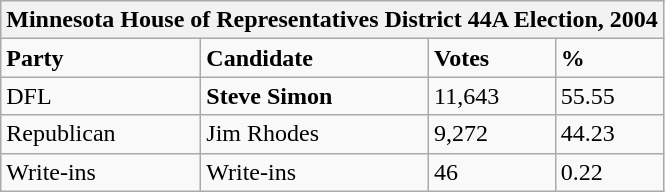<table class="wikitable">
<tr>
<th colspan="4">Minnesota House of Representatives District 44A Election, 2004</th>
</tr>
<tr>
<td><strong>Party</strong></td>
<td><strong>Candidate</strong></td>
<td><strong>Votes</strong></td>
<td><strong>%</strong></td>
</tr>
<tr>
<td>DFL</td>
<td><strong>Steve Simon</strong></td>
<td>11,643</td>
<td>55.55</td>
</tr>
<tr>
<td>Republican</td>
<td>Jim Rhodes</td>
<td>9,272</td>
<td>44.23</td>
</tr>
<tr>
<td>Write-ins</td>
<td>Write-ins</td>
<td>46</td>
<td>0.22</td>
</tr>
</table>
